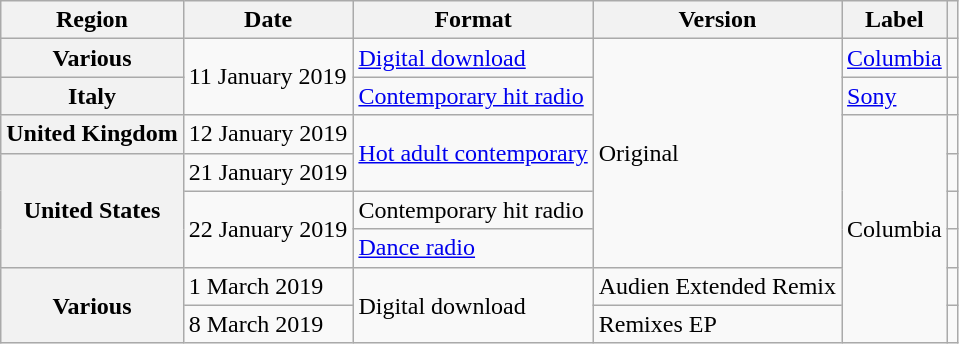<table class="wikitable plainrowheaders">
<tr>
<th scope="col">Region</th>
<th scope="col">Date</th>
<th scope="col">Format</th>
<th scope="col">Version</th>
<th scope="col">Label</th>
<th scope="col"></th>
</tr>
<tr>
<th scope="row">Various</th>
<td rowspan="2">11 January 2019</td>
<td><a href='#'>Digital download</a></td>
<td rowspan="6">Original</td>
<td><a href='#'>Columbia</a></td>
<td></td>
</tr>
<tr>
<th scope="row">Italy</th>
<td><a href='#'>Contemporary hit radio</a></td>
<td><a href='#'>Sony</a></td>
<td></td>
</tr>
<tr>
<th scope="row">United Kingdom</th>
<td>12 January 2019</td>
<td rowspan="2"><a href='#'>Hot adult contemporary</a></td>
<td rowspan="6">Columbia</td>
<td></td>
</tr>
<tr>
<th scope="row" rowspan="3">United States</th>
<td>21 January 2019</td>
<td></td>
</tr>
<tr>
<td rowspan="2">22 January 2019</td>
<td>Contemporary hit radio</td>
<td></td>
</tr>
<tr>
<td><a href='#'>Dance radio</a></td>
<td></td>
</tr>
<tr>
<th rowspan="2" scope="row">Various</th>
<td>1 March 2019</td>
<td rowspan="2">Digital download</td>
<td>Audien Extended Remix</td>
<td></td>
</tr>
<tr>
<td>8 March 2019</td>
<td>Remixes EP</td>
<td></td>
</tr>
</table>
